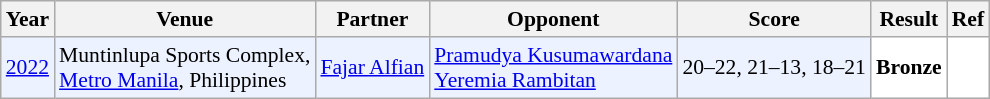<table class="sortable wikitable" style="font-size: 90%">
<tr>
<th>Year</th>
<th>Venue</th>
<th>Partner</th>
<th>Opponent</th>
<th>Score</th>
<th>Result</th>
<th>Ref</th>
</tr>
<tr style="background:#ECF2FF">
<td align="center"><a href='#'>2022</a></td>
<td align="left">Muntinlupa Sports Complex,<br><a href='#'>Metro Manila</a>, Philippines</td>
<td align="left"> <a href='#'>Fajar Alfian</a></td>
<td align="left"> <a href='#'>Pramudya Kusumawardana</a><br> <a href='#'>Yeremia Rambitan</a></td>
<td align="left">20–22, 21–13, 18–21</td>
<td style="text-align:left; background:white"> <strong>Bronze</strong></td>
<td style="text-align:center; background:white"></td>
</tr>
</table>
